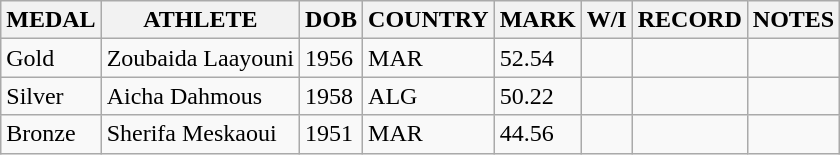<table class="wikitable">
<tr>
<th>MEDAL</th>
<th>ATHLETE</th>
<th>DOB</th>
<th>COUNTRY</th>
<th>MARK</th>
<th>W/I</th>
<th>RECORD</th>
<th>NOTES</th>
</tr>
<tr>
<td>Gold</td>
<td>Zoubaida Laayouni</td>
<td>1956</td>
<td>MAR</td>
<td>52.54</td>
<td></td>
<td></td>
<td></td>
</tr>
<tr>
<td>Silver</td>
<td>Aicha Dahmous</td>
<td>1958</td>
<td>ALG</td>
<td>50.22</td>
<td></td>
<td></td>
<td></td>
</tr>
<tr>
<td>Bronze</td>
<td>Sherifa Meskaoui</td>
<td>1951</td>
<td>MAR</td>
<td>44.56</td>
<td></td>
<td></td>
<td></td>
</tr>
</table>
